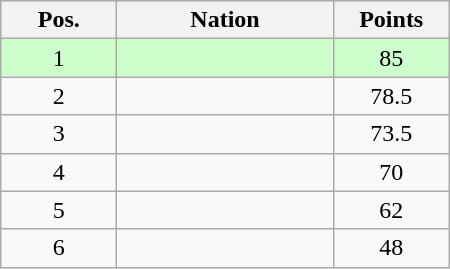<table class="wikitable gauche" cellspacing="1" style="width:300px;">
<tr style="background:#efefef; text-align:center;">
<th style="width:70px;">Pos.</th>
<th>Nation</th>
<th style="width:70px;">Points</th>
</tr>
<tr style="vertical-align:top; text-align:center; background:#ccffcc;">
<td>1</td>
<td style="text-align:left;"></td>
<td>85</td>
</tr>
<tr style="vertical-align:top; text-align:center;">
<td>2</td>
<td style="text-align:left;"></td>
<td>78.5</td>
</tr>
<tr style="vertical-align:top; text-align:center;">
<td>3</td>
<td style="text-align:left;"></td>
<td>73.5</td>
</tr>
<tr style="vertical-align:top; text-align:center;">
<td>4</td>
<td style="text-align:left;"></td>
<td>70</td>
</tr>
<tr style="vertical-align:top; text-align:center;">
<td>5</td>
<td style="text-align:left;"></td>
<td>62</td>
</tr>
<tr style="vertical-align:top; text-align:center;">
<td>6</td>
<td style="text-align:left;"></td>
<td>48</td>
</tr>
</table>
